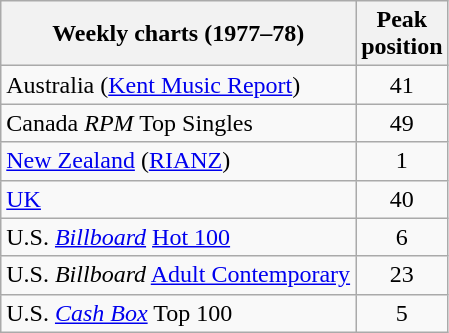<table class="wikitable sortable">
<tr>
<th align="left">Weekly charts (1977–78)</th>
<th align="left">Peak<br>position</th>
</tr>
<tr>
<td>Australia (<a href='#'>Kent Music Report</a>)</td>
<td style="text-align:center;">41</td>
</tr>
<tr>
<td align="left">Canada <em>RPM</em> Top Singles</td>
<td style="text-align:center;">49</td>
</tr>
<tr>
<td align="left"><a href='#'>New Zealand</a> (<a href='#'>RIANZ</a>)</td>
<td style="text-align:center;">1</td>
</tr>
<tr>
<td align="left"><a href='#'>UK</a></td>
<td style="text-align:center;">40</td>
</tr>
<tr>
<td align="left">U.S. <em><a href='#'>Billboard</a></em> <a href='#'>Hot 100</a></td>
<td style="text-align:center;">6</td>
</tr>
<tr>
<td>U.S. <em>Billboard</em> <a href='#'>Adult Contemporary</a></td>
<td align="center">23</td>
</tr>
<tr>
<td align="left">U.S. <em><a href='#'>Cash Box</a></em> Top 100</td>
<td style="text-align:center;">5</td>
</tr>
</table>
